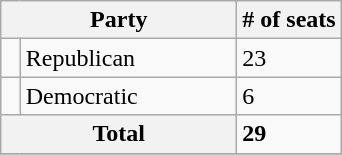<table class="wikitable sortable">
<tr>
<th colspan="2" style="width:150px;">Party</th>
<th># of seats</th>
</tr>
<tr>
<td></td>
<td>Republican</td>
<td>23</td>
</tr>
<tr>
<td></td>
<td>Democratic</td>
<td>6</td>
</tr>
<tr>
<th colspan=2>Total</th>
<td><strong>29</strong></td>
</tr>
<tr>
</tr>
</table>
